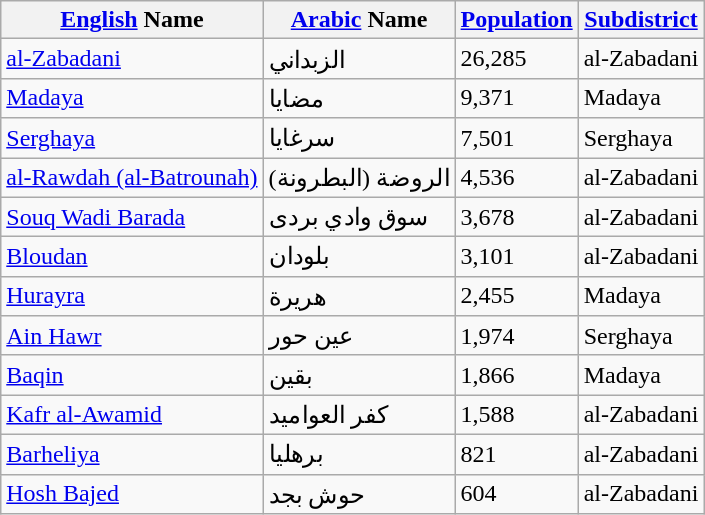<table class="wikitable sortable">
<tr>
<th><a href='#'>English</a> Name</th>
<th><a href='#'>Arabic</a> Name</th>
<th><a href='#'>Population</a></th>
<th><a href='#'>Subdistrict</a></th>
</tr>
<tr>
<td><a href='#'>al-Zabadani</a></td>
<td>الزبداني</td>
<td>26,285</td>
<td>al-Zabadani</td>
</tr>
<tr>
<td><a href='#'>Madaya</a></td>
<td>مضايا</td>
<td>9,371</td>
<td>Madaya</td>
</tr>
<tr>
<td><a href='#'>Serghaya</a></td>
<td>سرغايا</td>
<td>7,501</td>
<td>Serghaya</td>
</tr>
<tr>
<td><a href='#'>al-Rawdah (al-Batrounah)</a></td>
<td>(الروضة (البطرونة</td>
<td>4,536</td>
<td>al-Zabadani</td>
</tr>
<tr>
<td><a href='#'>Souq Wadi Barada</a></td>
<td>سوق وادي بردى</td>
<td>3,678</td>
<td>al-Zabadani</td>
</tr>
<tr>
<td><a href='#'>Bloudan</a></td>
<td>بلودان</td>
<td>3,101</td>
<td>al-Zabadani</td>
</tr>
<tr>
<td><a href='#'>Hurayra</a></td>
<td>هريرة</td>
<td>2,455</td>
<td>Madaya</td>
</tr>
<tr>
<td><a href='#'>Ain Hawr</a></td>
<td>عين حور</td>
<td>1,974</td>
<td>Serghaya</td>
</tr>
<tr>
<td><a href='#'>Baqin</a></td>
<td>بقين</td>
<td>1,866</td>
<td>Madaya</td>
</tr>
<tr>
<td><a href='#'>Kafr al-Awamid</a></td>
<td>كفر العواميد</td>
<td>1,588</td>
<td>al-Zabadani</td>
</tr>
<tr>
<td><a href='#'>Barheliya</a></td>
<td>برهليا</td>
<td>821</td>
<td>al-Zabadani</td>
</tr>
<tr>
<td><a href='#'>Hosh Bajed</a></td>
<td>حوش بجد</td>
<td>604</td>
<td>al-Zabadani</td>
</tr>
</table>
